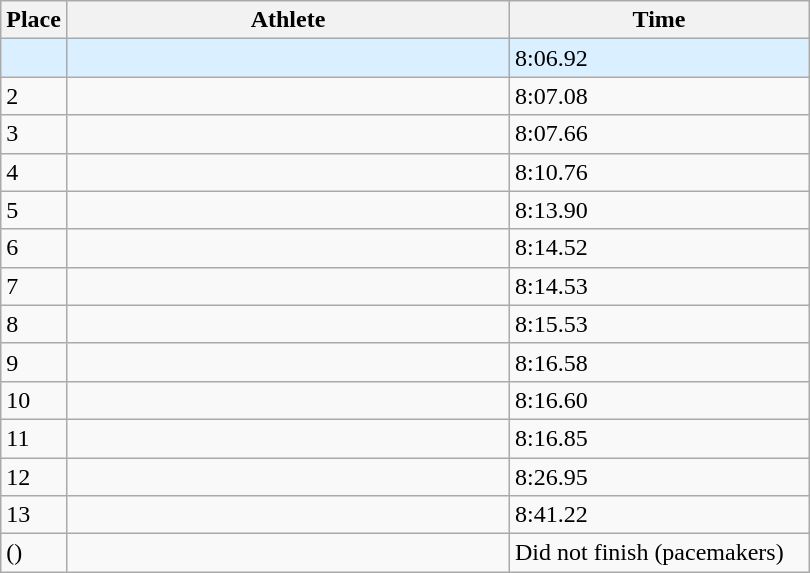<table class=wikitable>
<tr>
<th>Place</th>
<th style="width:18em">Athlete</th>
<th style="width:12em">Time</th>
</tr>
<tr style="background:#daefff;">
<td></td>
<td></td>
<td>8:06.92</td>
</tr>
<tr>
<td>2</td>
<td></td>
<td>8:07.08</td>
</tr>
<tr>
<td>3</td>
<td></td>
<td>8:07.66 </td>
</tr>
<tr>
<td>4</td>
<td></td>
<td>8:10.76</td>
</tr>
<tr>
<td>5</td>
<td></td>
<td>8:13.90</td>
</tr>
<tr>
<td>6</td>
<td></td>
<td>8:14.52</td>
</tr>
<tr>
<td>7</td>
<td></td>
<td>8:14.53</td>
</tr>
<tr>
<td>8</td>
<td></td>
<td>8:15.53</td>
</tr>
<tr>
<td>9</td>
<td></td>
<td>8:16.58</td>
</tr>
<tr>
<td>10</td>
<td></td>
<td>8:16.60</td>
</tr>
<tr>
<td>11</td>
<td></td>
<td>8:16.85</td>
</tr>
<tr>
<td>12</td>
<td></td>
<td>8:26.95</td>
</tr>
<tr>
<td>13</td>
<td></td>
<td>8:41.22</td>
</tr>
<tr>
<td> ()</td>
<td><br></td>
<td>Did not finish (pacemakers)</td>
</tr>
</table>
